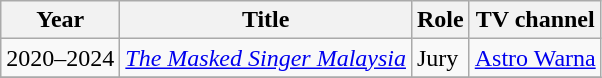<table class="wikitable">
<tr>
<th>Year</th>
<th>Title</th>
<th>Role</th>
<th>TV channel</th>
</tr>
<tr>
<td>2020–2024</td>
<td><em><a href='#'>The Masked Singer Malaysia</a></em></td>
<td>Jury</td>
<td><a href='#'>Astro Warna</a></td>
</tr>
<tr>
</tr>
</table>
